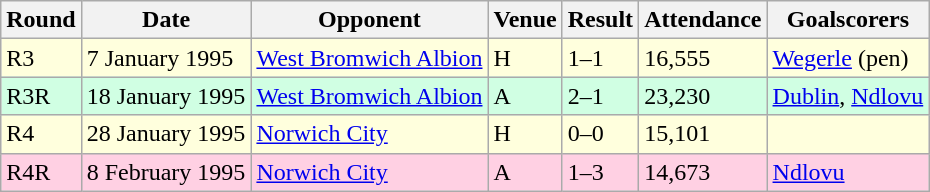<table class="wikitable">
<tr>
<th>Round</th>
<th>Date</th>
<th>Opponent</th>
<th>Venue</th>
<th>Result</th>
<th>Attendance</th>
<th>Goalscorers</th>
</tr>
<tr style="background-color: #ffffdd;">
<td>R3</td>
<td>7 January 1995</td>
<td><a href='#'>West Bromwich Albion</a></td>
<td>H</td>
<td>1–1</td>
<td>16,555</td>
<td><a href='#'>Wegerle</a> (pen)</td>
</tr>
<tr style="background-color: #d0ffe3;">
<td>R3R</td>
<td>18 January 1995</td>
<td><a href='#'>West Bromwich Albion</a></td>
<td>A</td>
<td>2–1</td>
<td>23,230</td>
<td><a href='#'>Dublin</a>, <a href='#'>Ndlovu</a></td>
</tr>
<tr style="background-color: #ffffdd;">
<td>R4</td>
<td>28 January 1995</td>
<td><a href='#'>Norwich City</a></td>
<td>H</td>
<td>0–0</td>
<td>15,101</td>
<td></td>
</tr>
<tr style="background-color: #ffd0e3;">
<td>R4R</td>
<td>8 February 1995</td>
<td><a href='#'>Norwich City</a></td>
<td>A</td>
<td>1–3 </td>
<td>14,673</td>
<td><a href='#'>Ndlovu</a></td>
</tr>
</table>
